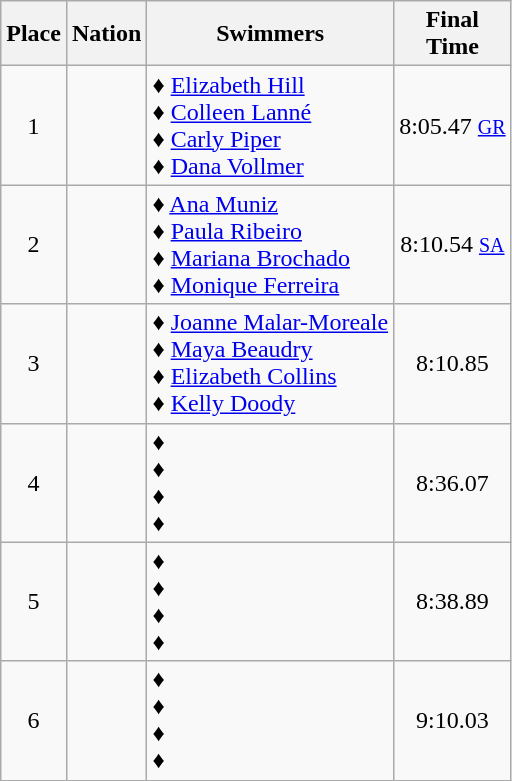<table class="wikitable" style="text-align:center;">
<tr>
<th>Place</th>
<th>Nation</th>
<th>Swimmers</th>
<th>Final <br> Time</th>
</tr>
<tr>
<td>1</td>
<td align=left></td>
<td align=left>♦ <a href='#'>Elizabeth Hill</a><br>♦ <a href='#'>Colleen Lanné</a><br>♦ <a href='#'>Carly Piper</a><br>♦ <a href='#'>Dana Vollmer</a></td>
<td>8:05.47 <small><a href='#'>GR</a></small></td>
</tr>
<tr>
<td>2</td>
<td align=left></td>
<td align=left>♦ <a href='#'>Ana Muniz</a><br>♦ <a href='#'>Paula Ribeiro</a><br>♦ <a href='#'>Mariana Brochado</a><br>♦ <a href='#'>Monique Ferreira</a></td>
<td>8:10.54 <small><a href='#'>SA</a></small></td>
</tr>
<tr>
<td>3</td>
<td align=left></td>
<td align=left>♦ <a href='#'>Joanne Malar-Moreale</a><br>♦ <a href='#'>Maya Beaudry</a><br>♦ <a href='#'>Elizabeth Collins</a><br>♦ <a href='#'>Kelly Doody</a></td>
<td>8:10.85</td>
</tr>
<tr>
<td>4</td>
<td align=left></td>
<td align=left>♦ <br>♦ <br>♦ <br>♦</td>
<td>8:36.07</td>
</tr>
<tr>
<td>5</td>
<td align=left></td>
<td align=left>♦ <br>♦ <br>♦ <br>♦</td>
<td>8:38.89</td>
</tr>
<tr>
<td>6</td>
<td align=left></td>
<td align=left>♦ <br>♦ <br>♦ <br>♦</td>
<td>9:10.03</td>
</tr>
</table>
